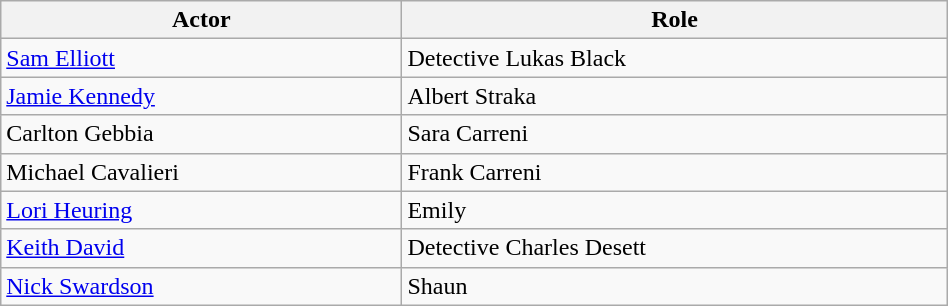<table class="wikitable" style="width:50%;">
<tr ">
<th>Actor</th>
<th>Role</th>
</tr>
<tr>
<td><a href='#'>Sam Elliott</a></td>
<td>Detective Lukas Black</td>
</tr>
<tr>
<td><a href='#'>Jamie Kennedy</a></td>
<td>Albert Straka</td>
</tr>
<tr>
<td>Carlton Gebbia</td>
<td>Sara Carreni</td>
</tr>
<tr>
<td>Michael Cavalieri</td>
<td>Frank Carreni</td>
</tr>
<tr>
<td><a href='#'>Lori Heuring</a></td>
<td>Emily</td>
</tr>
<tr>
<td><a href='#'>Keith David</a></td>
<td>Detective Charles Desett</td>
</tr>
<tr>
<td><a href='#'>Nick Swardson</a></td>
<td>Shaun</td>
</tr>
</table>
